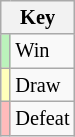<table class="wikitable" style="font-size: 85%">
<tr>
<th colspan="2">Key</th>
</tr>
<tr>
<td bgcolor=#BBF3BB></td>
<td>Win</td>
</tr>
<tr>
<td bgcolor=#FFFFBB></td>
<td>Draw</td>
</tr>
<tr>
<td bgcolor=#FFBBBB></td>
<td>Defeat</td>
</tr>
</table>
